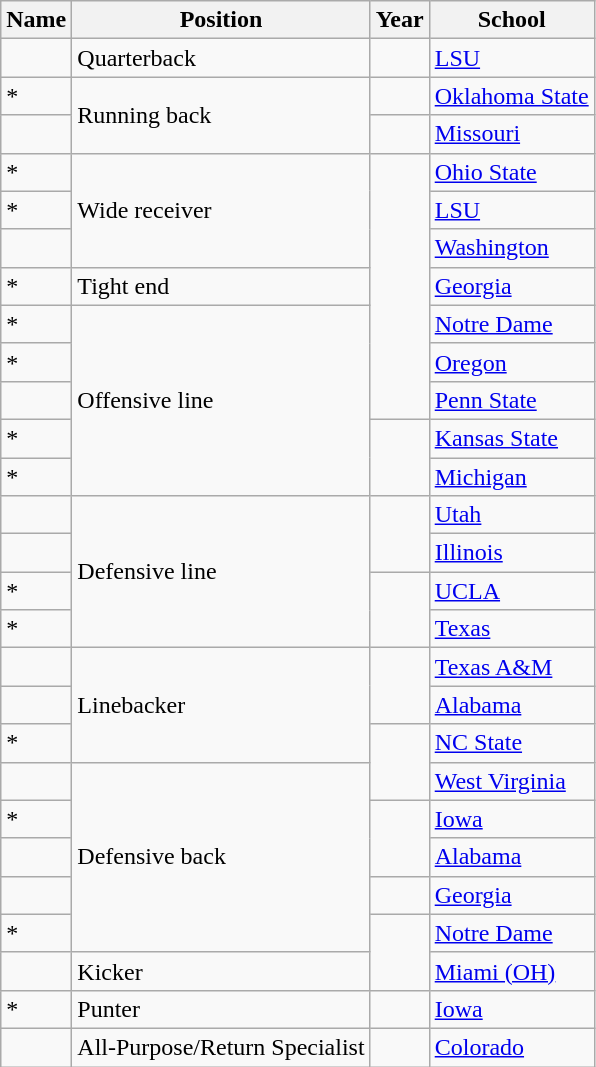<table class="wikitable sortable">
<tr>
<th>Name</th>
<th>Position</th>
<th>Year</th>
<th>School</th>
</tr>
<tr>
<td></td>
<td>Quarterback</td>
<td></td>
<td><a href='#'>LSU</a></td>
</tr>
<tr>
<td>*</td>
<td rowspan="2">Running back</td>
<td></td>
<td><a href='#'>Oklahoma State</a></td>
</tr>
<tr>
<td></td>
<td></td>
<td><a href='#'>Missouri</a></td>
</tr>
<tr>
<td>*</td>
<td rowspan="3">Wide receiver</td>
<td rowspan=7></td>
<td><a href='#'>Ohio State</a></td>
</tr>
<tr>
<td>*</td>
<td><a href='#'>LSU</a></td>
</tr>
<tr>
<td></td>
<td><a href='#'>Washington</a></td>
</tr>
<tr>
<td>*</td>
<td>Tight end</td>
<td><a href='#'>Georgia</a></td>
</tr>
<tr>
<td>*</td>
<td rowspan="5">Offensive line</td>
<td><a href='#'>Notre Dame</a></td>
</tr>
<tr>
<td>*</td>
<td><a href='#'>Oregon</a></td>
</tr>
<tr>
<td></td>
<td><a href='#'>Penn State</a></td>
</tr>
<tr>
<td>*</td>
<td rowspan=2></td>
<td><a href='#'>Kansas State</a></td>
</tr>
<tr>
<td>*</td>
<td><a href='#'>Michigan</a></td>
</tr>
<tr>
<td></td>
<td rowspan="4">Defensive line</td>
<td rowspan=2></td>
<td><a href='#'>Utah</a></td>
</tr>
<tr>
<td></td>
<td><a href='#'>Illinois</a></td>
</tr>
<tr>
<td>*</td>
<td rowspan=2></td>
<td><a href='#'>UCLA</a></td>
</tr>
<tr>
<td>*</td>
<td><a href='#'>Texas</a></td>
</tr>
<tr>
<td></td>
<td rowspan="3">Linebacker</td>
<td rowspan=2></td>
<td><a href='#'>Texas A&M</a></td>
</tr>
<tr>
<td></td>
<td><a href='#'>Alabama</a></td>
</tr>
<tr>
<td>*</td>
<td rowspan=2></td>
<td><a href='#'>NC State</a></td>
</tr>
<tr>
<td></td>
<td rowspan="5">Defensive back</td>
<td><a href='#'>West Virginia</a></td>
</tr>
<tr>
<td>*</td>
<td rowspan=2></td>
<td><a href='#'>Iowa</a></td>
</tr>
<tr>
<td></td>
<td><a href='#'>Alabama</a></td>
</tr>
<tr>
<td></td>
<td></td>
<td><a href='#'>Georgia</a></td>
</tr>
<tr>
<td>*</td>
<td rowspan=2></td>
<td><a href='#'>Notre Dame</a></td>
</tr>
<tr>
<td></td>
<td>Kicker</td>
<td><a href='#'>Miami (OH)</a></td>
</tr>
<tr>
<td>*</td>
<td>Punter</td>
<td></td>
<td><a href='#'>Iowa</a></td>
</tr>
<tr>
<td></td>
<td>All-Purpose/Return Specialist</td>
<td></td>
<td><a href='#'>Colorado</a></td>
</tr>
</table>
